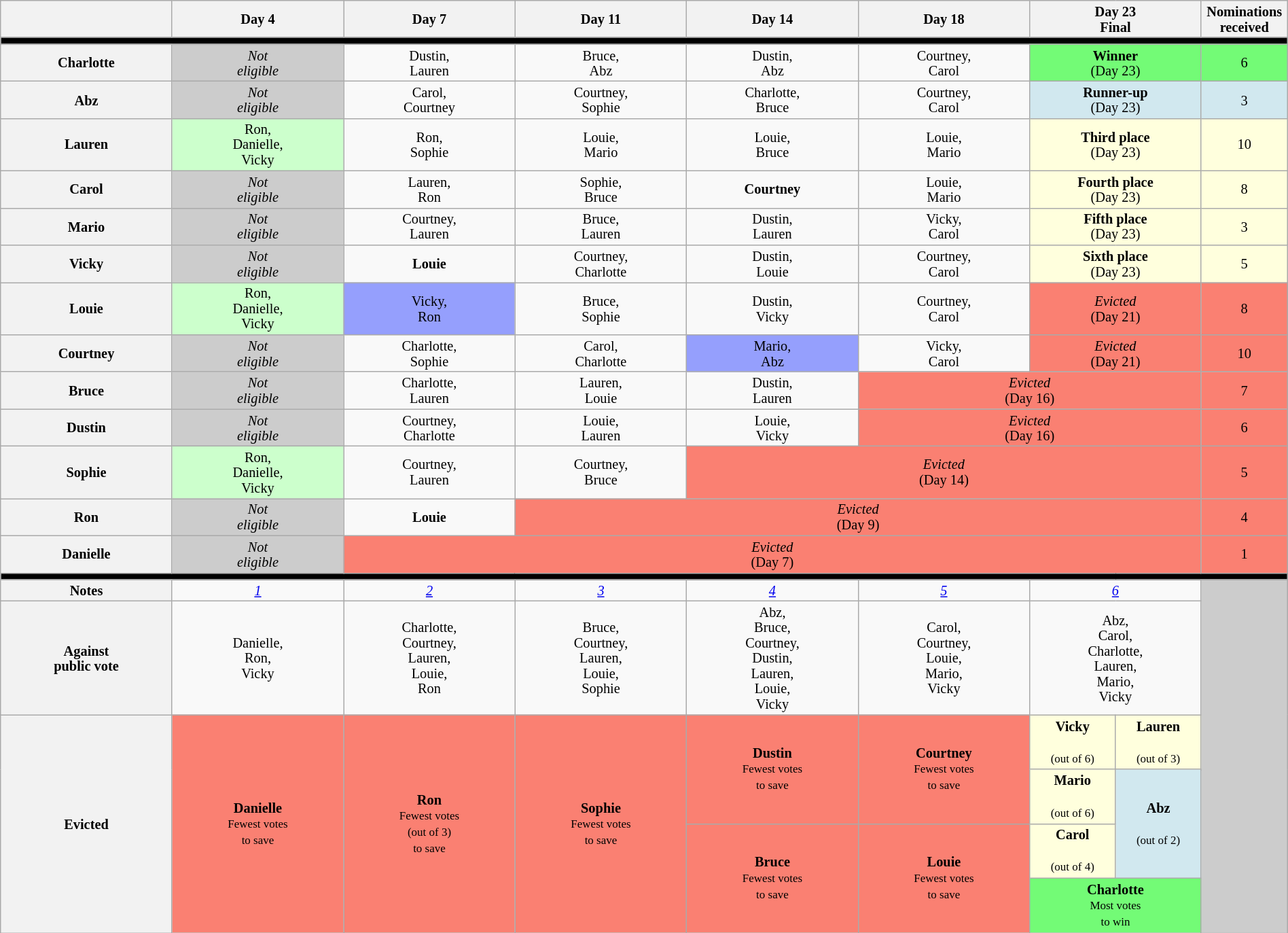<table class="wikitable" style="text-align:center; font-size:85%; width:100%; line-height:15px;">
<tr>
<th style="width:10%"></th>
<th style="width:10%">Day 4</th>
<th style="width:10%">Day 7</th>
<th style="width:10%">Day 11</th>
<th style="width:10%">Day 14</th>
<th style="width:10%">Day 18</th>
<th style="width:10%" colspan="2">Day 23<br>Final</th>
<th style="width:1%">Nominations<br>received</th>
</tr>
<tr>
<th style="background:#000" colspan="9"></th>
</tr>
<tr>
<th>Charlotte</th>
<td style="background:#ccc"><em>Not<br>eligible</em></td>
<td>Dustin,<br>Lauren</td>
<td>Bruce,<br>Abz</td>
<td>Dustin,<br>Abz</td>
<td>Courtney,<br>Carol</td>
<td style="background:#73FB76" colspan="2"><strong>Winner</strong><br>(Day 23)</td>
<td style="background:#73FB76">6</td>
</tr>
<tr>
<th>Abz</th>
<td style="background:#ccc"><em>Not<br>eligible</em></td>
<td>Carol,<br>Courtney</td>
<td>Courtney,<br>Sophie</td>
<td>Charlotte,<br>Bruce</td>
<td>Courtney,<br>Carol</td>
<td style="background:#D1E8EF" colspan="2"><strong>Runner-up</strong><br>(Day 23)</td>
<td style="background:#D1E8EF">3</td>
</tr>
<tr>
<th>Lauren</th>
<td style="background:#cfc">Ron,<br>Danielle,<br>Vicky</td>
<td>Ron,<br>Sophie</td>
<td>Louie,<br>Mario</td>
<td>Louie,<br>Bruce</td>
<td>Louie,<br>Mario</td>
<td style="background:#ffffdd" colspan="2"><strong>Third place</strong><br>(Day 23)</td>
<td style="background:#ffffdd">10</td>
</tr>
<tr>
<th>Carol</th>
<td style="background:#ccc"><em>Not<br>eligible</em></td>
<td>Lauren,<br>Ron</td>
<td>Sophie,<br>Bruce</td>
<td><strong>Courtney</strong></td>
<td>Louie,<br>Mario</td>
<td style="background:#ffffdd" colspan="2"><strong>Fourth place</strong><br>(Day 23)</td>
<td style="background:#ffffdd">8</td>
</tr>
<tr>
<th>Mario</th>
<td style="background:#ccc"><em>Not<br>eligible</em></td>
<td>Courtney,<br>Lauren</td>
<td>Bruce,<br>Lauren</td>
<td>Dustin,<br>Lauren</td>
<td>Vicky,<br>Carol</td>
<td style="background:#ffffdd" colspan="2"><strong>Fifth place</strong><br>(Day 23)</td>
<td style="background:#ffffdd">3</td>
</tr>
<tr>
<th>Vicky</th>
<td style="background:#ccc"><em>Not<br>eligible</em></td>
<td><strong>Louie</strong></td>
<td>Courtney,<br>Charlotte</td>
<td>Dustin,<br>Louie</td>
<td>Courtney,<br>Carol</td>
<td style="background:#ffffdd" colspan="2"><strong>Sixth place</strong><br>(Day 23)</td>
<td style="background:#ffffdd">5</td>
</tr>
<tr>
<th>Louie</th>
<td style="background:#cfc">Ron,<br>Danielle,<br>Vicky</td>
<td style="background:#959ffd">Vicky,<br>Ron</td>
<td>Bruce,<br>Sophie</td>
<td>Dustin,<br>Vicky</td>
<td>Courtney,<br>Carol</td>
<td style="background:salmon" colspan="2"><em>Evicted</em><br>(Day 21)</td>
<td style="background:salmon">8</td>
</tr>
<tr>
<th>Courtney</th>
<td style="background:#ccc"><em>Not<br>eligible</em></td>
<td>Charlotte,<br>Sophie</td>
<td>Carol,<br>Charlotte</td>
<td style="background:#959ffd">Mario,<br>Abz</td>
<td>Vicky,<br>Carol</td>
<td style="background:salmon" colspan="2"><em>Evicted</em><br>(Day 21)</td>
<td style="background:salmon">10</td>
</tr>
<tr>
<th>Bruce</th>
<td style="background:#ccc"><em>Not<br>eligible</em></td>
<td>Charlotte,<br>Lauren</td>
<td>Lauren,<br>Louie</td>
<td>Dustin,<br>Lauren</td>
<td style="background:salmon" colspan="3"><em>Evicted</em><br>(Day 16)</td>
<td style="background:salmon">7</td>
</tr>
<tr>
<th>Dustin</th>
<td style="background:#ccc"><em>Not<br>eligible</em></td>
<td>Courtney,<br>Charlotte</td>
<td>Louie,<br>Lauren</td>
<td>Louie,<br>Vicky</td>
<td style="background:salmon" colspan="3"><em>Evicted</em><br>(Day 16)</td>
<td style="background:salmon">6</td>
</tr>
<tr>
<th>Sophie</th>
<td style="background:#cfc">Ron,<br>Danielle,<br>Vicky</td>
<td>Courtney,<br>Lauren</td>
<td>Courtney,<br>Bruce</td>
<td style="background:salmon" colspan="4"><em>Evicted</em><br>(Day 14)</td>
<td style="background:salmon">5</td>
</tr>
<tr>
<th>Ron</th>
<td style="background:#ccc"><em>Not<br>eligible</em></td>
<td><strong>Louie</strong></td>
<td style="background:salmon" colspan="5"><em>Evicted</em><br>(Day 9)</td>
<td style="background:salmon">4</td>
</tr>
<tr>
<th>Danielle</th>
<td style="background:#ccc"><em>Not<br>eligible</em></td>
<td style="background:salmon" colspan="6"><em>Evicted</em><br>(Day 7)</td>
<td style="background:salmon">1</td>
</tr>
<tr>
<th style="background:#000" colspan="9"></th>
</tr>
<tr>
<th>Notes</th>
<td><em><a href='#'>1</a></em></td>
<td><em><a href='#'>2</a></em></td>
<td><em><a href='#'>3</a></em></td>
<td><em><a href='#'>4</a></em></td>
<td><em><a href='#'>5</a></em></td>
<td colspan="2"><em><a href='#'>6</a></em></td>
<td style="background:#ccc" rowspan="7"></td>
</tr>
<tr>
<th>Against<br>public vote</th>
<td>Danielle,<br>Ron,<br>Vicky</td>
<td>Charlotte,<br>Courtney,<br>Lauren,<br>Louie,<br>Ron</td>
<td>Bruce,<br>Courtney,<br>Lauren,<br>Louie,<br>Sophie</td>
<td>Abz,<br>Bruce,<br>Courtney,<br>Dustin,<br>Lauren,<br>Louie,<br>Vicky</td>
<td>Carol,<br>Courtney,<br>Louie,<br>Mario,<br>Vicky</td>
<td colspan="2">Abz,<br>Carol,<br>Charlotte,<br>Lauren,<br>Mario,<br>Vicky</td>
</tr>
<tr>
<th rowspan="5">Evicted</th>
<td style="background:salmon" rowspan="5"><strong>Danielle</strong><br><small>Fewest votes<br>to save</small></td>
<td style="background:salmon" rowspan="5"><strong>Ron</strong><br><small>Fewest votes<br>(out of 3)<br>to save</small></td>
<td style="background:salmon" rowspan="5"><strong>Sophie</strong><br><small>Fewest votes<br>to save</small></td>
<td style="background:salmon" rowspan="3"><strong>Dustin</strong><br><small>Fewest votes<br>to save</small></td>
<td style="background:salmon" rowspan="3"><strong>Courtney</strong><br><small>Fewest votes<br>to save</small></td>
<td style="background:#ffffdd"><strong>Vicky</strong><br><small><br>(out of 6)</small></td>
<td style="background:#ffffdd" rowspan="2"><strong>Lauren</strong><br><small><br>(out of 3)</small></td>
</tr>
<tr>
<td style="background:#ffffdd" rowspan="2"><strong>Mario</strong><br><small><br>(out of 6)</small></td>
</tr>
<tr>
<td style="background:#D1E8EF" rowspan="2"><strong>Abz</strong><br><small><br>(out of 2)</small></td>
</tr>
<tr>
<td style="background:salmon" rowspan="2"><strong>Bruce</strong><br><small>Fewest votes<br>to save</small></td>
<td style="background:salmon" rowspan="2"><strong>Louie</strong><br><small>Fewest votes<br>to save</small></td>
<td style="background:#ffffdd"><strong>Carol</strong><br><small><br>(out of 4)</small></td>
</tr>
<tr>
<td style="background:#73FB76" colspan="2"><strong>Charlotte</strong><br><small>Most votes<br>to win</small></td>
</tr>
</table>
